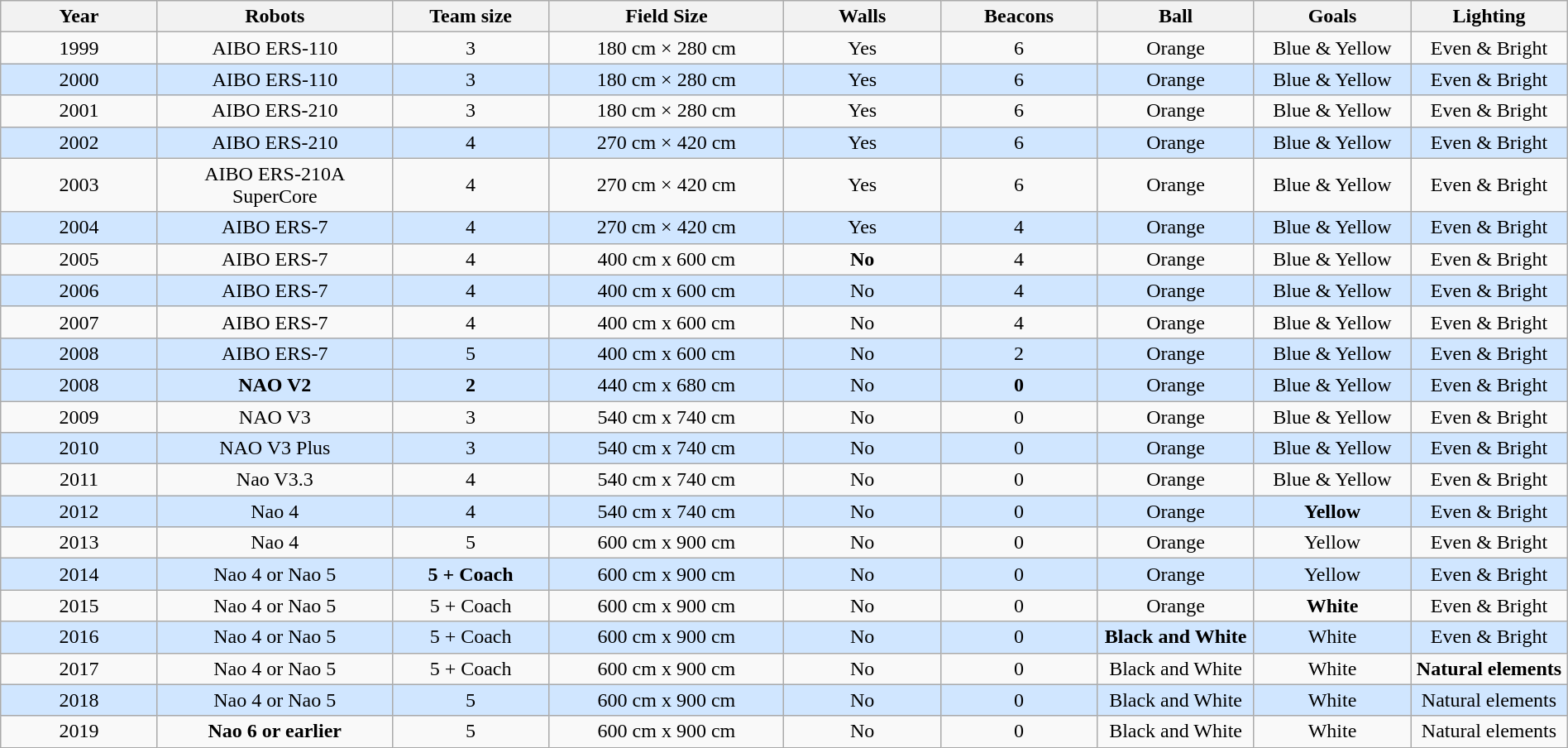<table class="wikitable" style="text-align:center; width:100%">
<tr>
<th width=10%>Year</th>
<th style="width:15%;">Robots</th>
<th width=10%>Team size</th>
<th width=15%>Field Size</th>
<th width=10%>Walls</th>
<th width=10%>Beacons</th>
<th width=10%>Ball</th>
<th width=10%>Goals</th>
<th width=10%>Lighting</th>
</tr>
<tr style="text-align:center;">
<td>1999</td>
<td>AIBO ERS-110</td>
<td>3</td>
<td>180 cm × 280 cm</td>
<td>Yes</td>
<td>6</td>
<td>Orange</td>
<td>Blue & Yellow</td>
<td>Even & Bright</td>
</tr>
<tr style="background:#d0e6ff; text-align:center;">
<td>2000</td>
<td>AIBO ERS-110</td>
<td>3</td>
<td>180 cm × 280 cm</td>
<td>Yes</td>
<td>6</td>
<td>Orange</td>
<td>Blue & Yellow</td>
<td>Even & Bright</td>
</tr>
<tr style="text-align:center;">
<td>2001</td>
<td>AIBO ERS-210</td>
<td>3</td>
<td>180 cm × 280 cm</td>
<td>Yes</td>
<td>6</td>
<td>Orange</td>
<td>Blue & Yellow</td>
<td>Even & Bright</td>
</tr>
<tr style="background:#d0e6ff; text-align:center;">
<td>2002</td>
<td>AIBO ERS-210</td>
<td>4</td>
<td>270 cm × 420 cm</td>
<td>Yes</td>
<td>6</td>
<td>Orange</td>
<td>Blue & Yellow</td>
<td>Even & Bright</td>
</tr>
<tr style="text-align:center;">
<td>2003</td>
<td>AIBO ERS-210A SuperCore</td>
<td>4</td>
<td>270 cm × 420 cm</td>
<td>Yes</td>
<td>6</td>
<td>Orange</td>
<td>Blue & Yellow</td>
<td>Even & Bright</td>
</tr>
<tr style="background:#d0e6ff; text-align:center;">
<td>2004</td>
<td>AIBO ERS-7</td>
<td>4</td>
<td>270 cm × 420 cm</td>
<td>Yes</td>
<td>4</td>
<td>Orange</td>
<td>Blue & Yellow</td>
<td>Even & Bright</td>
</tr>
<tr style="text-align:center;">
<td>2005</td>
<td>AIBO ERS-7</td>
<td>4</td>
<td>400 cm x 600 cm</td>
<td><strong>No</strong></td>
<td>4</td>
<td>Orange</td>
<td>Blue & Yellow</td>
<td>Even & Bright</td>
</tr>
<tr style="background:#d0e6ff; text-align:center;">
<td>2006</td>
<td>AIBO ERS-7</td>
<td>4</td>
<td>400 cm x 600 cm</td>
<td>No</td>
<td>4</td>
<td>Orange</td>
<td>Blue & Yellow</td>
<td>Even & Bright</td>
</tr>
<tr style="text-align:center;">
<td>2007</td>
<td>AIBO ERS-7</td>
<td>4</td>
<td>400 cm x 600 cm</td>
<td>No</td>
<td>4</td>
<td>Orange</td>
<td>Blue & Yellow</td>
<td>Even & Bright</td>
</tr>
<tr style="background:#d0e6ff; text-align:center;">
<td>2008</td>
<td>AIBO ERS-7</td>
<td>5</td>
<td>400 cm x 600 cm</td>
<td>No</td>
<td>2</td>
<td>Orange</td>
<td>Blue & Yellow</td>
<td>Even & Bright</td>
</tr>
<tr style="background:#d0e6ff; text-align:center;">
<td>2008</td>
<td><strong>NAO V2</strong></td>
<td><strong>2</strong></td>
<td>440 cm x 680 cm</td>
<td>No</td>
<td><strong>0</strong></td>
<td>Orange</td>
<td>Blue & Yellow</td>
<td>Even & Bright</td>
</tr>
<tr style="text-align:center;">
<td>2009</td>
<td>NAO V3</td>
<td>3</td>
<td>540 cm x 740 cm</td>
<td>No</td>
<td>0</td>
<td>Orange</td>
<td>Blue & Yellow</td>
<td>Even & Bright</td>
</tr>
<tr style="background:#d0e6ff; text-align:center;">
<td>2010</td>
<td>NAO V3 Plus</td>
<td>3</td>
<td>540 cm x 740 cm</td>
<td>No</td>
<td>0</td>
<td>Orange</td>
<td>Blue & Yellow</td>
<td>Even & Bright</td>
</tr>
<tr style="text-align:center;">
<td>2011</td>
<td>Nao V3.3</td>
<td>4</td>
<td>540 cm x 740 cm</td>
<td>No</td>
<td>0</td>
<td>Orange</td>
<td>Blue & Yellow</td>
<td>Even & Bright</td>
</tr>
<tr style="background:#d0e6ff; text-align:center;">
<td>2012</td>
<td>Nao 4</td>
<td>4</td>
<td>540 cm x 740 cm</td>
<td>No</td>
<td>0</td>
<td>Orange</td>
<td><strong>Yellow</strong></td>
<td>Even & Bright</td>
</tr>
<tr style="text-align:center;">
<td>2013</td>
<td>Nao 4</td>
<td>5</td>
<td>600 cm x 900 cm</td>
<td>No</td>
<td>0</td>
<td>Orange</td>
<td>Yellow</td>
<td>Even & Bright</td>
</tr>
<tr style="background:#d0e6ff; text-align:center;">
<td>2014</td>
<td>Nao 4 or Nao 5</td>
<td><strong>5 + Coach</strong></td>
<td>600 cm x 900 cm</td>
<td>No</td>
<td>0</td>
<td>Orange</td>
<td>Yellow</td>
<td>Even & Bright</td>
</tr>
<tr style="text-align:center;">
<td>2015</td>
<td>Nao 4 or Nao 5</td>
<td>5 + Coach</td>
<td>600 cm x 900 cm</td>
<td>No</td>
<td>0</td>
<td>Orange</td>
<td><strong>White</strong></td>
<td>Even & Bright</td>
</tr>
<tr style="background:#d0e6ff; text-align:center;">
<td>2016</td>
<td>Nao 4 or Nao 5</td>
<td>5 + Coach</td>
<td>600 cm x 900 cm</td>
<td>No</td>
<td>0</td>
<td><strong>Black and White</strong></td>
<td>White</td>
<td>Even & Bright</td>
</tr>
<tr style="text-align:center;">
<td>2017</td>
<td>Nao 4 or Nao 5</td>
<td>5 + Coach</td>
<td>600 cm x 900 cm</td>
<td>No</td>
<td>0</td>
<td>Black and White</td>
<td>White</td>
<td><strong>Natural elements</strong></td>
</tr>
<tr style="background:#d0e6ff; text-align:center;">
<td>2018</td>
<td>Nao 4 or Nao 5</td>
<td>5</td>
<td>600 cm x 900 cm</td>
<td>No</td>
<td>0</td>
<td>Black and White</td>
<td>White</td>
<td>Natural elements</td>
</tr>
<tr style="text-align:center;">
<td>2019</td>
<td><strong>Nao 6 or earlier</strong></td>
<td>5</td>
<td>600 cm x 900 cm</td>
<td>No</td>
<td>0</td>
<td>Black and White</td>
<td>White</td>
<td>Natural elements</td>
</tr>
</table>
